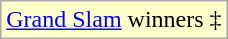<table class="wikitable">
<tr>
<td style="background:#FFFFCC;"><a href='#'>Grand Slam</a> winners ‡</td>
</tr>
</table>
